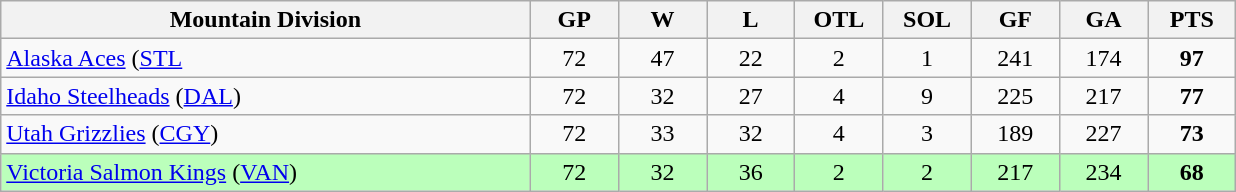<table class="wikitable" style="text-align:center">
<tr>
<th bgcolor="#DDDDFF" width="30%">Mountain Division</th>
<th bgcolor="#DDDDFF" width="5%">GP</th>
<th bgcolor="#DDDDFF" width="5%">W</th>
<th bgcolor="#DDDDFF" width="5%">L</th>
<th bgcolor="#DDDDFF" width="5%">OTL</th>
<th bgcolor="#DDDDFF" width="5%">SOL</th>
<th bgcolor="#DDDDFF" width="5%">GF</th>
<th bgcolor="#DDDDFF" width="5%">GA</th>
<th bgcolor="#DDDDFF" width="5%">PTS</th>
</tr>
<tr align=center>
<td align=left><a href='#'>Alaska Aces</a> (<a href='#'>STL</a></td>
<td>72</td>
<td>47</td>
<td>22</td>
<td>2</td>
<td>1</td>
<td>241</td>
<td>174</td>
<td><strong>97</strong></td>
</tr>
<tr align=center>
<td align=left><a href='#'>Idaho Steelheads</a> (<a href='#'>DAL</a>)</td>
<td>72</td>
<td>32</td>
<td>27</td>
<td>4</td>
<td>9</td>
<td>225</td>
<td>217</td>
<td><strong>77</strong></td>
</tr>
<tr align=center>
<td align=left><a href='#'>Utah Grizzlies</a> (<a href='#'>CGY</a>)</td>
<td>72</td>
<td>33</td>
<td>32</td>
<td>4</td>
<td>3</td>
<td>189</td>
<td>227</td>
<td><strong>73</strong></td>
</tr>
<tr align=center bgcolor=#bbffbb>
<td align=left><a href='#'>Victoria Salmon Kings</a> (<a href='#'>VAN</a>)</td>
<td>72</td>
<td>32</td>
<td>36</td>
<td>2</td>
<td>2</td>
<td>217</td>
<td>234</td>
<td><strong>68</strong></td>
</tr>
</table>
